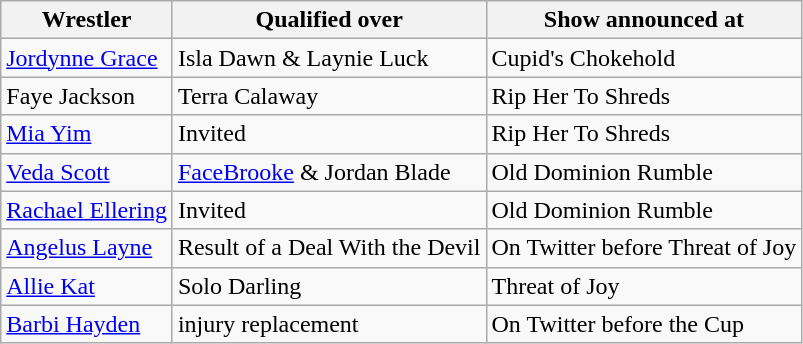<table class="wikitable">
<tr>
<th>Wrestler</th>
<th>Qualified over</th>
<th>Show announced at</th>
</tr>
<tr>
<td><a href='#'>Jordynne Grace</a></td>
<td>Isla Dawn & Laynie Luck</td>
<td>Cupid's Chokehold</td>
</tr>
<tr>
<td>Faye Jackson</td>
<td>Terra Calaway</td>
<td>Rip Her To Shreds</td>
</tr>
<tr>
<td><a href='#'>Mia Yim</a></td>
<td>Invited</td>
<td>Rip Her To Shreds</td>
</tr>
<tr>
<td><a href='#'>Veda Scott</a></td>
<td><a href='#'>FaceBrooke</a> & Jordan Blade</td>
<td>Old Dominion Rumble</td>
</tr>
<tr>
<td><a href='#'>Rachael Ellering</a></td>
<td>Invited</td>
<td>Old Dominion Rumble</td>
</tr>
<tr>
<td><a href='#'>Angelus Layne</a></td>
<td>Result of a Deal With the Devil</td>
<td>On Twitter before Threat of Joy</td>
</tr>
<tr>
<td><a href='#'>Allie Kat</a></td>
<td>Solo Darling</td>
<td>Threat of Joy</td>
</tr>
<tr>
<td><a href='#'>Barbi Hayden</a></td>
<td>injury replacement</td>
<td>On Twitter before the Cup</td>
</tr>
</table>
